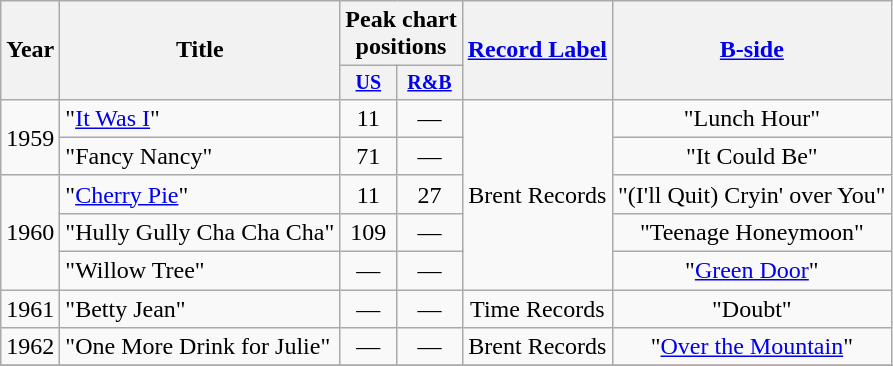<table class="wikitable" style=text-align:center;>
<tr>
<th rowspan="2">Year</th>
<th rowspan="2">Title</th>
<th colspan="2">Peak chart<br>positions</th>
<th rowspan="2"><a href='#'>Record Label</a></th>
<th rowspan="2"><a href='#'>B-side</a></th>
</tr>
<tr style="font-size:smaller;">
<th align=centre><a href='#'>US</a></th>
<th align=centre><a href='#'>R&B</a></th>
</tr>
<tr>
<td rowspan="2">1959</td>
<td align=left>"<a href='#'>It Was I</a>"</td>
<td>11</td>
<td>—</td>
<td rowspan="5">Brent Records</td>
<td>"Lunch Hour"</td>
</tr>
<tr>
<td align=left>"Fancy Nancy"</td>
<td>71</td>
<td>—</td>
<td>"It Could Be"</td>
</tr>
<tr>
<td rowspan="3">1960</td>
<td align=left>"<a href='#'>Cherry Pie</a>"</td>
<td>11</td>
<td>27</td>
<td>"(I'll Quit) Cryin' over You"</td>
</tr>
<tr>
<td align=left>"Hully Gully Cha Cha Cha"</td>
<td>109</td>
<td>—</td>
<td>"Teenage Honeymoon"</td>
</tr>
<tr>
<td align=left>"Willow Tree"</td>
<td>—</td>
<td>—</td>
<td>"<a href='#'>Green Door</a>"</td>
</tr>
<tr>
<td rowspan="1">1961</td>
<td align=left>"Betty Jean"</td>
<td>—</td>
<td>—</td>
<td rowspan="1">Time Records</td>
<td>"Doubt"</td>
</tr>
<tr>
<td rowspan="1">1962</td>
<td align=left>"One More Drink for Julie"</td>
<td>—</td>
<td>—</td>
<td rowspan="1">Brent Records</td>
<td>"<a href='#'>Over the Mountain</a>"</td>
</tr>
<tr>
</tr>
</table>
